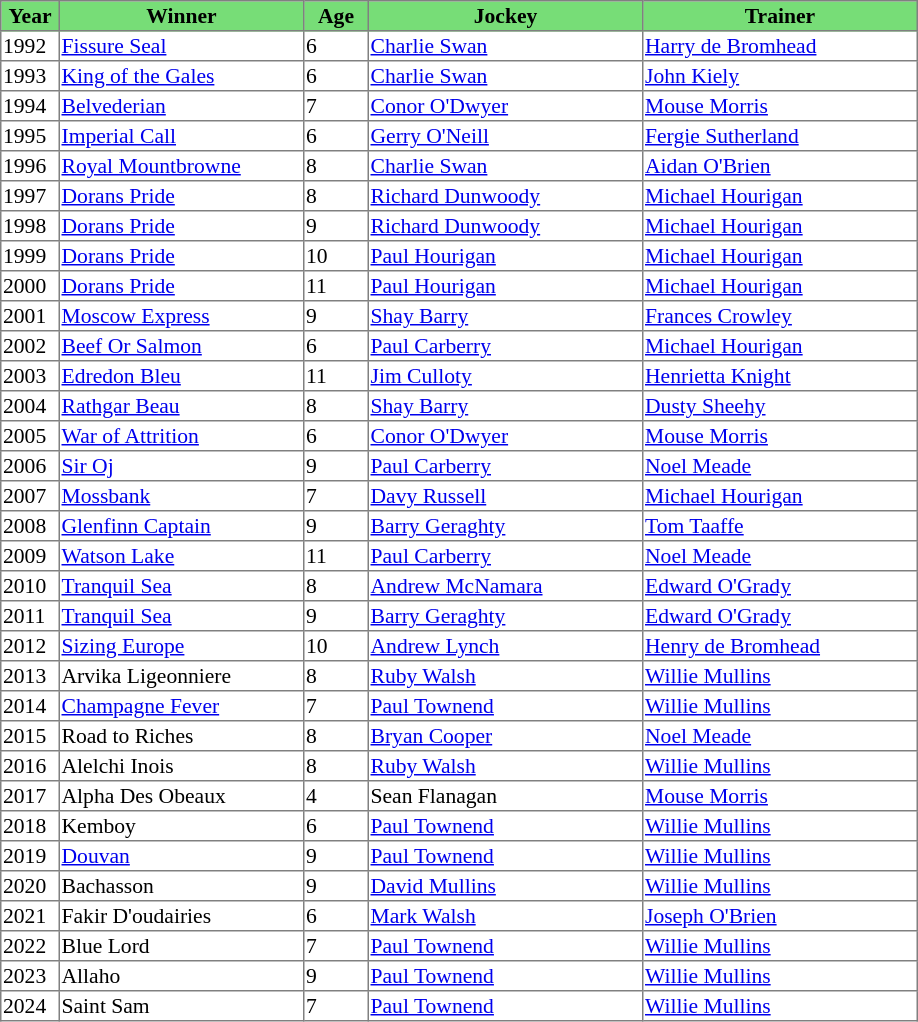<table class = "sortable" | border="1" style="border-collapse: collapse; font-size:90%">
<tr bgcolor="#77dd77" align="center">
<th width="36px"><strong>Year</strong><br></th>
<th width="160px"><strong>Winner</strong><br></th>
<th width="40px"><strong>Age</strong><br></th>
<th width="180px"><strong>Jockey</strong><br></th>
<th width="180px"><strong>Trainer</strong><br></th>
</tr>
<tr>
<td>1992</td>
<td><a href='#'>Fissure Seal</a></td>
<td>6</td>
<td><a href='#'>Charlie Swan</a></td>
<td><a href='#'>Harry de Bromhead</a></td>
</tr>
<tr>
<td>1993</td>
<td><a href='#'>King of the Gales</a></td>
<td>6</td>
<td><a href='#'>Charlie Swan</a></td>
<td><a href='#'>John Kiely</a></td>
</tr>
<tr>
<td>1994</td>
<td><a href='#'>Belvederian</a></td>
<td>7</td>
<td><a href='#'>Conor O'Dwyer</a></td>
<td><a href='#'>Mouse Morris</a></td>
</tr>
<tr>
<td>1995</td>
<td><a href='#'>Imperial Call</a></td>
<td>6</td>
<td><a href='#'>Gerry O'Neill</a></td>
<td><a href='#'>Fergie Sutherland</a></td>
</tr>
<tr>
<td>1996</td>
<td><a href='#'>Royal Mountbrowne</a></td>
<td>8</td>
<td><a href='#'>Charlie Swan</a></td>
<td><a href='#'>Aidan O'Brien</a></td>
</tr>
<tr>
<td>1997</td>
<td><a href='#'>Dorans Pride</a></td>
<td>8</td>
<td><a href='#'>Richard Dunwoody</a></td>
<td><a href='#'>Michael Hourigan</a></td>
</tr>
<tr>
<td>1998</td>
<td><a href='#'>Dorans Pride</a></td>
<td>9</td>
<td><a href='#'>Richard Dunwoody</a></td>
<td><a href='#'>Michael Hourigan</a></td>
</tr>
<tr>
<td>1999</td>
<td><a href='#'>Dorans Pride</a></td>
<td>10</td>
<td><a href='#'>Paul Hourigan</a></td>
<td><a href='#'>Michael Hourigan</a></td>
</tr>
<tr>
<td>2000</td>
<td><a href='#'>Dorans Pride</a></td>
<td>11</td>
<td><a href='#'>Paul Hourigan</a></td>
<td><a href='#'>Michael Hourigan</a></td>
</tr>
<tr>
<td>2001</td>
<td><a href='#'>Moscow Express</a></td>
<td>9</td>
<td><a href='#'>Shay Barry</a></td>
<td><a href='#'>Frances Crowley</a></td>
</tr>
<tr>
<td>2002</td>
<td><a href='#'>Beef Or Salmon</a></td>
<td>6</td>
<td><a href='#'>Paul Carberry</a></td>
<td><a href='#'>Michael Hourigan</a></td>
</tr>
<tr>
<td>2003</td>
<td><a href='#'>Edredon Bleu</a></td>
<td>11</td>
<td><a href='#'>Jim Culloty</a></td>
<td><a href='#'>Henrietta Knight</a></td>
</tr>
<tr>
<td>2004</td>
<td><a href='#'>Rathgar Beau</a></td>
<td>8</td>
<td><a href='#'>Shay Barry</a></td>
<td><a href='#'>Dusty Sheehy</a></td>
</tr>
<tr>
<td>2005</td>
<td><a href='#'>War of Attrition</a></td>
<td>6</td>
<td><a href='#'>Conor O'Dwyer</a></td>
<td><a href='#'>Mouse Morris</a></td>
</tr>
<tr>
<td>2006</td>
<td><a href='#'>Sir Oj</a></td>
<td>9</td>
<td><a href='#'>Paul Carberry</a></td>
<td><a href='#'>Noel Meade</a></td>
</tr>
<tr>
<td>2007</td>
<td><a href='#'>Mossbank</a></td>
<td>7</td>
<td><a href='#'>Davy Russell</a></td>
<td><a href='#'>Michael Hourigan</a></td>
</tr>
<tr>
<td>2008</td>
<td><a href='#'>Glenfinn Captain</a></td>
<td>9</td>
<td><a href='#'>Barry Geraghty</a></td>
<td><a href='#'>Tom Taaffe</a></td>
</tr>
<tr>
<td>2009</td>
<td><a href='#'>Watson Lake</a></td>
<td>11</td>
<td><a href='#'>Paul Carberry</a></td>
<td><a href='#'>Noel Meade</a></td>
</tr>
<tr>
<td>2010</td>
<td><a href='#'>Tranquil Sea</a></td>
<td>8</td>
<td><a href='#'>Andrew McNamara</a></td>
<td><a href='#'>Edward O'Grady</a></td>
</tr>
<tr>
<td>2011</td>
<td><a href='#'>Tranquil Sea</a></td>
<td>9</td>
<td><a href='#'>Barry Geraghty</a></td>
<td><a href='#'>Edward O'Grady</a></td>
</tr>
<tr>
<td>2012</td>
<td><a href='#'>Sizing Europe</a></td>
<td>10</td>
<td><a href='#'>Andrew Lynch</a></td>
<td><a href='#'>Henry de Bromhead</a></td>
</tr>
<tr>
<td>2013</td>
<td>Arvika Ligeonniere</td>
<td>8</td>
<td><a href='#'>Ruby Walsh</a></td>
<td><a href='#'>Willie Mullins</a></td>
</tr>
<tr>
<td>2014</td>
<td><a href='#'>Champagne Fever</a></td>
<td>7</td>
<td><a href='#'>Paul Townend</a></td>
<td><a href='#'>Willie Mullins</a></td>
</tr>
<tr>
<td>2015</td>
<td>Road to Riches</td>
<td>8</td>
<td><a href='#'>Bryan Cooper</a></td>
<td><a href='#'>Noel Meade</a></td>
</tr>
<tr>
<td>2016</td>
<td>Alelchi Inois</td>
<td>8</td>
<td><a href='#'>Ruby Walsh</a></td>
<td><a href='#'>Willie Mullins</a></td>
</tr>
<tr>
<td>2017</td>
<td>Alpha Des Obeaux</td>
<td>4</td>
<td>Sean Flanagan</td>
<td><a href='#'>Mouse Morris</a></td>
</tr>
<tr>
<td>2018</td>
<td>Kemboy</td>
<td>6</td>
<td><a href='#'>Paul Townend</a></td>
<td><a href='#'>Willie Mullins</a></td>
</tr>
<tr>
<td>2019</td>
<td><a href='#'>Douvan</a></td>
<td>9</td>
<td><a href='#'>Paul Townend</a></td>
<td><a href='#'>Willie Mullins</a></td>
</tr>
<tr>
<td>2020</td>
<td>Bachasson</td>
<td>9</td>
<td><a href='#'>David Mullins</a></td>
<td><a href='#'>Willie Mullins</a></td>
</tr>
<tr>
<td>2021</td>
<td>Fakir D'oudairies</td>
<td>6</td>
<td><a href='#'>Mark Walsh</a></td>
<td><a href='#'>Joseph O'Brien</a></td>
</tr>
<tr>
<td>2022</td>
<td>Blue Lord</td>
<td>7</td>
<td><a href='#'>Paul Townend</a></td>
<td><a href='#'>Willie Mullins</a></td>
</tr>
<tr>
<td>2023</td>
<td>Allaho</td>
<td>9</td>
<td><a href='#'>Paul Townend</a></td>
<td><a href='#'>Willie Mullins</a></td>
</tr>
<tr>
<td>2024</td>
<td>Saint Sam</td>
<td>7</td>
<td><a href='#'>Paul Townend</a></td>
<td><a href='#'>Willie Mullins</a></td>
</tr>
</table>
